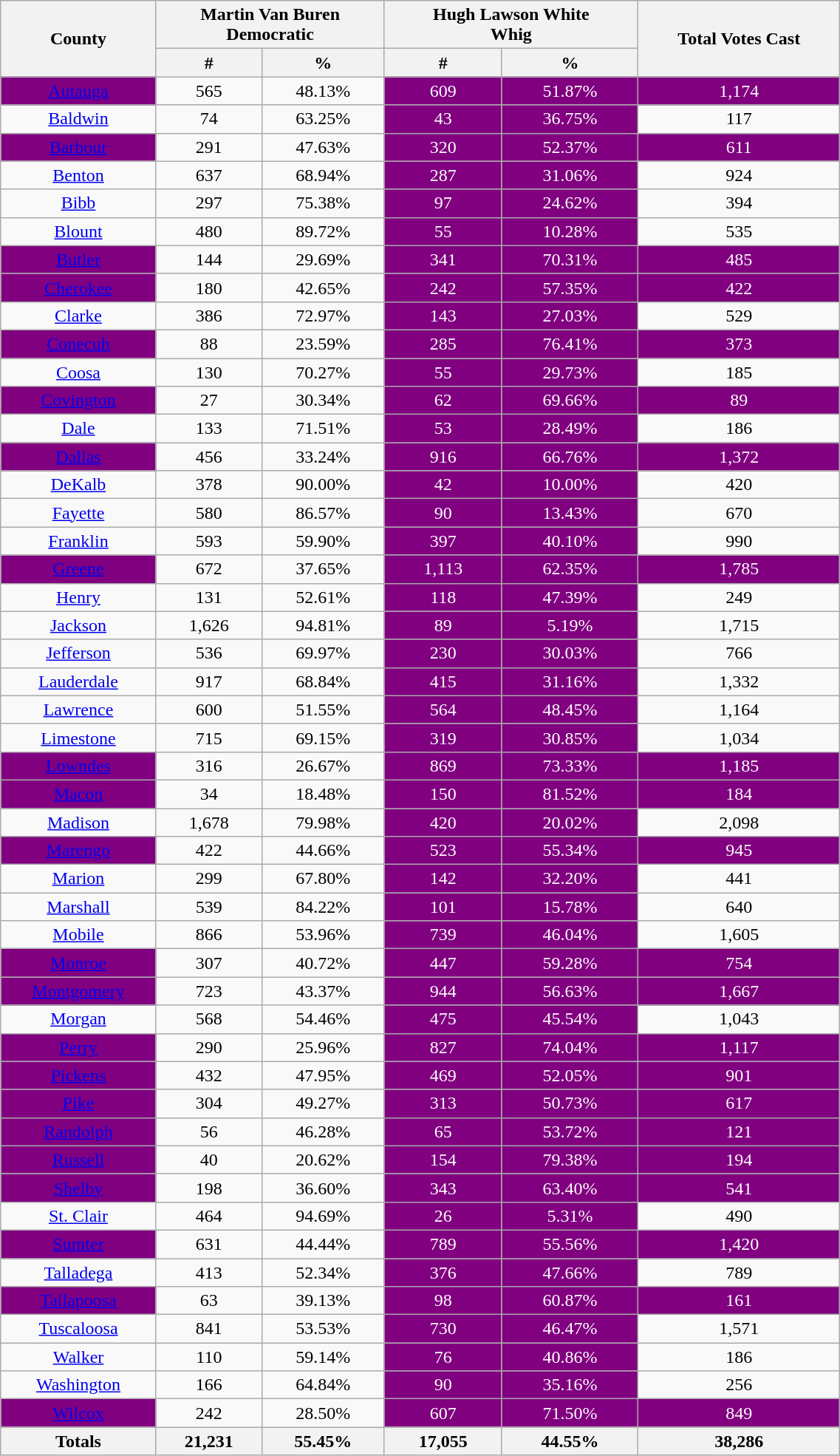<table class="wikitable sortable" width="60%">
<tr>
<th rowspan="2">County</th>
<th colspan="2">Martin Van Buren<br>Democratic</th>
<th colspan="2">Hugh Lawson White<br>Whig</th>
<th rowspan="2">Total Votes Cast</th>
</tr>
<tr>
<th data-sort-type="number" style="text-align:center;">#</th>
<th data-sort-type="number" style="text-align:center;">%</th>
<th data-sort-type="number" style="text-align:center;">#</th>
<th data-sort-type="number" style="text-align:center;">%</th>
</tr>
<tr style="text-align:center;">
<td style="color:white; background:#800080;"><a href='#'>Autauga</a></td>
<td>565</td>
<td>48.13%</td>
<td style="color:White; background:#800080;">609</td>
<td style="color:white; background:#800080;">51.87%</td>
<td style="color:white; background:#800080;">1,174</td>
</tr>
<tr style="text-align:center;">
<td><a href='#'>Baldwin</a></td>
<td>74</td>
<td>63.25%</td>
<td style="color:white; background:#800080;">43</td>
<td style="color:white; background:#800080;">36.75%</td>
<td>117</td>
</tr>
<tr style="text-align:center;">
<td style="color:white; background:#800080;"><a href='#'>Barbour</a></td>
<td>291</td>
<td>47.63%</td>
<td style="color:white; background:#800080;">320</td>
<td style="color:white; background:#800080;">52.37%</td>
<td style="color:white; background:#800080;">611</td>
</tr>
<tr style="text-align:center;">
<td><a href='#'>Benton</a></td>
<td>637</td>
<td>68.94%</td>
<td style="color:white; background:#800080;">287</td>
<td style="color:white; background:#800080;">31.06%</td>
<td>924</td>
</tr>
<tr style="text-align:center;">
<td><a href='#'>Bibb</a></td>
<td>297</td>
<td>75.38%</td>
<td style="color:white; background:#800080;">97</td>
<td style="color:white; background:#800080;">24.62%</td>
<td>394</td>
</tr>
<tr style="text-align:center;">
<td><a href='#'>Blount</a></td>
<td>480</td>
<td>89.72%</td>
<td style="color:white; background:#800080;">55</td>
<td style="color:white; background:#800080;">10.28%</td>
<td>535</td>
</tr>
<tr style="text-align:center;">
<td style="color:white; background:#800080;"><a href='#'>Butler</a></td>
<td>144</td>
<td>29.69%</td>
<td style="color:white; background:#800080;">341</td>
<td style="color:white; background:#800080;">70.31%</td>
<td style="color:white; background:#800080;">485</td>
</tr>
<tr style="text-align:center;">
<td style="color:white; background:#800080;"><a href='#'>Cherokee</a></td>
<td>180</td>
<td>42.65%</td>
<td style="color:white; background:#800080;">242</td>
<td style="color:white; background:#800080;">57.35%</td>
<td style="color:white; background:#800080;">422</td>
</tr>
<tr style="text-align:center;">
<td><a href='#'>Clarke</a></td>
<td>386</td>
<td>72.97%</td>
<td style="color:white; background:#800080;">143</td>
<td style="color:white; background:#800080;">27.03%</td>
<td>529</td>
</tr>
<tr style="text-align:center;">
<td style="color:white; background:#800080;"><a href='#'>Conecuh</a></td>
<td>88</td>
<td>23.59%</td>
<td style="color:white; background:#800080;">285</td>
<td style="color:white; background:#800080;">76.41%</td>
<td style="color:white; background:#800080;">373</td>
</tr>
<tr style="text-align:center;">
<td><a href='#'>Coosa</a></td>
<td>130</td>
<td>70.27%</td>
<td style="color:white; background:#800080;">55</td>
<td style="color:white; background:#800080;">29.73%</td>
<td>185</td>
</tr>
<tr style="text-align:center;">
<td style="color:white; background:#800080;"><a href='#'>Covington</a></td>
<td>27</td>
<td>30.34%</td>
<td style="color:white; background:#800080;">62</td>
<td style="color:white; background:#800080;">69.66%</td>
<td style="color:white; background:#800080;">89</td>
</tr>
<tr style="text-align:center;">
<td><a href='#'>Dale</a></td>
<td>133</td>
<td>71.51%</td>
<td style="color:white; background:#800080;">53</td>
<td style="color:white; background:#800080;">28.49%</td>
<td>186</td>
</tr>
<tr style="text-align:center;">
<td style="color:white; background:#800080;"><a href='#'>Dallas</a></td>
<td>456</td>
<td>33.24%</td>
<td style="color:white; background:#800080;">916</td>
<td style="color:white; background:#800080;">66.76%</td>
<td style="color:white; background:#800080;">1,372</td>
</tr>
<tr style="text-align:center;">
<td><a href='#'>DeKalb</a></td>
<td>378</td>
<td>90.00%</td>
<td style="color:white; background:#800080;">42</td>
<td style="color:white; background:#800080;">10.00%</td>
<td>420</td>
</tr>
<tr style="text-align:center;">
<td><a href='#'>Fayette</a></td>
<td>580</td>
<td>86.57%</td>
<td style="color:white; background:#800080;">90</td>
<td style="color:white; background:#800080;">13.43%</td>
<td>670</td>
</tr>
<tr style="text-align:center;">
<td><a href='#'>Franklin</a></td>
<td>593</td>
<td>59.90%</td>
<td style="color:white; background:#800080;">397</td>
<td style="color:white; background:#800080;">40.10%</td>
<td>990</td>
</tr>
<tr style="text-align:center;">
<td style="color:white; background:#800080;"><a href='#'>Greene</a></td>
<td>672</td>
<td>37.65%</td>
<td style="color:white; background:#800080;">1,113</td>
<td style="color:white; background:#800080;">62.35%</td>
<td style="color:white; background:#800080;">1,785</td>
</tr>
<tr style="text-align:center;">
<td><a href='#'>Henry</a></td>
<td>131</td>
<td>52.61%</td>
<td style="color:white; background:#800080;">118</td>
<td style="color:white; background:#800080;">47.39%</td>
<td>249</td>
</tr>
<tr style="text-align:center;">
<td><a href='#'>Jackson</a></td>
<td>1,626</td>
<td>94.81%</td>
<td style="color:white; background:#800080;">89</td>
<td style="color:white; background:#800080;">5.19%</td>
<td>1,715</td>
</tr>
<tr style="text-align:center;">
<td><a href='#'>Jefferson</a></td>
<td>536</td>
<td>69.97%</td>
<td style="color:white; background:#800080;">230</td>
<td style="color:white; background:#800080;">30.03%</td>
<td>766</td>
</tr>
<tr style="text-align:center;">
<td><a href='#'>Lauderdale</a></td>
<td>917</td>
<td>68.84%</td>
<td style="color:white; background:#800080;">415</td>
<td style="color:white; background:#800080;">31.16%</td>
<td>1,332</td>
</tr>
<tr style="text-align:center;">
<td><a href='#'>Lawrence</a></td>
<td>600</td>
<td>51.55%</td>
<td style="color:white; background:#800080;">564</td>
<td style="color:white; background:#800080;">48.45%</td>
<td>1,164</td>
</tr>
<tr style="text-align:center;">
<td><a href='#'>Limestone</a></td>
<td>715</td>
<td>69.15%</td>
<td style="color:white; background:#800080;">319</td>
<td style="color:white; background:#800080;">30.85%</td>
<td>1,034</td>
</tr>
<tr style="text-align:center;">
<td style="color:white; background:#800080;"><a href='#'>Lowndes</a></td>
<td>316</td>
<td>26.67%</td>
<td style="color:white; background:#800080;">869</td>
<td style="color:white; background:#800080;">73.33%</td>
<td style="color:white; background:#800080;">1,185</td>
</tr>
<tr style="text-align:center;">
<td style="color:white; background:#800080;"><a href='#'>Macon</a></td>
<td>34</td>
<td>18.48%</td>
<td style="color:white; background:#800080;">150</td>
<td style="color:white; background:#800080;">81.52%</td>
<td style="color:white; background:#800080;">184</td>
</tr>
<tr style="text-align:center;">
<td><a href='#'>Madison</a></td>
<td>1,678</td>
<td>79.98%</td>
<td style="color:white; background:#800080;">420</td>
<td style="color:white; background:#800080;">20.02%</td>
<td>2,098</td>
</tr>
<tr style="text-align:center;">
<td style="color:white; background:#800080;"><a href='#'>Marengo</a></td>
<td>422</td>
<td>44.66%</td>
<td style="color:white; background:#800080;">523</td>
<td style="color:white; background:#800080;">55.34%</td>
<td style="color:white; background:#800080;">945</td>
</tr>
<tr style="text-align:center;">
<td><a href='#'>Marion</a></td>
<td>299</td>
<td>67.80%</td>
<td style="color:white; background:#800080;">142</td>
<td style="color:white; background:#800080;">32.20%</td>
<td>441</td>
</tr>
<tr style="text-align:center;">
<td><a href='#'>Marshall</a></td>
<td>539</td>
<td>84.22%</td>
<td style="color:white; background:#800080;">101</td>
<td style="color:white; background:#800080;">15.78%</td>
<td>640</td>
</tr>
<tr style="text-align:center;">
<td><a href='#'>Mobile</a></td>
<td>866</td>
<td>53.96%</td>
<td style="color:white; background:#800080;">739</td>
<td style="color:white; background:#800080;">46.04%</td>
<td>1,605</td>
</tr>
<tr style="text-align:center;">
<td style="color:white; background:#800080;"><a href='#'>Monroe</a></td>
<td>307</td>
<td>40.72%</td>
<td style="color:white; background:#800080;">447</td>
<td style="color:white; background:#800080;">59.28%</td>
<td style="color:white; background:#800080;">754</td>
</tr>
<tr style="text-align:center;">
<td style="color:white; background:#800080;"><a href='#'>Montgomery</a></td>
<td>723</td>
<td>43.37%</td>
<td style="color:white; background:#800080;">944</td>
<td style="color:white; background:#800080;">56.63%</td>
<td style="color:white; background:#800080;">1,667</td>
</tr>
<tr style="text-align:center;">
<td><a href='#'>Morgan</a></td>
<td>568</td>
<td>54.46%</td>
<td style="color:white; background:#800080;">475</td>
<td style="color:white; background:#800080;">45.54%</td>
<td>1,043</td>
</tr>
<tr style="text-align:center;">
<td style="color:white; background:#800080;"><a href='#'>Perry</a></td>
<td>290</td>
<td>25.96%</td>
<td style="color:white; background:#800080;">827</td>
<td style="color:white; background:#800080;">74.04%</td>
<td style="color:white; background:#800080;">1,117</td>
</tr>
<tr style="text-align:center;">
<td style="color:white; background:#800080;"><a href='#'>Pickens</a></td>
<td>432</td>
<td>47.95%</td>
<td style="color:white; background:#800080;">469</td>
<td style="color:white; background:#800080;">52.05%</td>
<td style="color:white; background:#800080;">901</td>
</tr>
<tr style="text-align:center;">
<td style="color:white; background:#800080;"><a href='#'>Pike</a></td>
<td>304</td>
<td>49.27%</td>
<td style="color:white; background:#800080;">313</td>
<td style="color:white; background:#800080;">50.73%</td>
<td style="color:white; background:#800080;">617</td>
</tr>
<tr style="text-align:center;">
<td style="color:white; background:#800080;"><a href='#'>Randolph</a></td>
<td>56</td>
<td>46.28%</td>
<td style="color:white; background:#800080;">65</td>
<td style="color:white; background:#800080;">53.72%</td>
<td style="color:white; background:#800080;">121</td>
</tr>
<tr style="text-align:center;">
<td style="color:white; background:#800080;"><a href='#'>Russell</a></td>
<td>40</td>
<td>20.62%</td>
<td style="color:white; background:#800080;">154</td>
<td style="color:white; background:#800080;">79.38%</td>
<td style="color:white; background:#800080;">194</td>
</tr>
<tr style="text-align:center;">
<td style="color:white; background:#800080;"><a href='#'>Shelby</a></td>
<td>198</td>
<td>36.60%</td>
<td style="color:white; background:#800080;">343</td>
<td style="color:white; background:#800080;">63.40%</td>
<td style="color:white; background:#800080;">541</td>
</tr>
<tr style="text-align:center;">
<td><a href='#'>St. Clair</a></td>
<td>464</td>
<td>94.69%</td>
<td style="color:white; background:#800080;">26</td>
<td style="color:white; background:#800080;">5.31%</td>
<td>490</td>
</tr>
<tr style="text-align:center;">
<td style="color:white; background:#800080;"><a href='#'>Sumter</a></td>
<td>631</td>
<td>44.44%</td>
<td style="color:white; background:#800080;">789</td>
<td style="color:white; background:#800080;">55.56%</td>
<td style="color:white; background:#800080;">1,420</td>
</tr>
<tr style="text-align:center;">
<td><a href='#'>Talladega</a></td>
<td>413</td>
<td>52.34%</td>
<td style="color:white; background:#800080;">376</td>
<td style="color:white; background:#800080;">47.66%</td>
<td>789</td>
</tr>
<tr style="text-align:center;">
<td style="color:white; background:#800080;"><a href='#'>Tallapoosa</a></td>
<td>63</td>
<td>39.13%</td>
<td style="color:white; background:#800080;">98</td>
<td style="color:white; background:#800080;">60.87%</td>
<td style="color:white; background:#800080;">161</td>
</tr>
<tr style="text-align:center;">
<td><a href='#'>Tuscaloosa</a></td>
<td>841</td>
<td>53.53%</td>
<td style="color:white; background:#800080;">730</td>
<td style="color:white; background:#800080;">46.47%</td>
<td>1,571</td>
</tr>
<tr style="text-align:center;">
<td><a href='#'>Walker</a></td>
<td>110</td>
<td>59.14%</td>
<td style="color:white; background:#800080;">76</td>
<td style="color:white; background:#800080;">40.86%</td>
<td>186</td>
</tr>
<tr style="text-align:center;">
<td><a href='#'>Washington</a></td>
<td>166</td>
<td>64.84%</td>
<td style="color:white; background:#800080;">90</td>
<td style="color:white; background:#800080;">35.16%</td>
<td>256</td>
</tr>
<tr style="text-align:center;">
<td style="color:white; background:#800080;"><a href='#'>Wilcox</a></td>
<td>242</td>
<td>28.50%</td>
<td style="color:white; background:#800080;">607</td>
<td style="color:white; background:#800080;">71.50%</td>
<td style="color:white; background:#800080;">849</td>
</tr>
<tr>
<th>Totals</th>
<th>21,231</th>
<th>55.45%</th>
<th>17,055</th>
<th>44.55%</th>
<th>38,286</th>
</tr>
</table>
